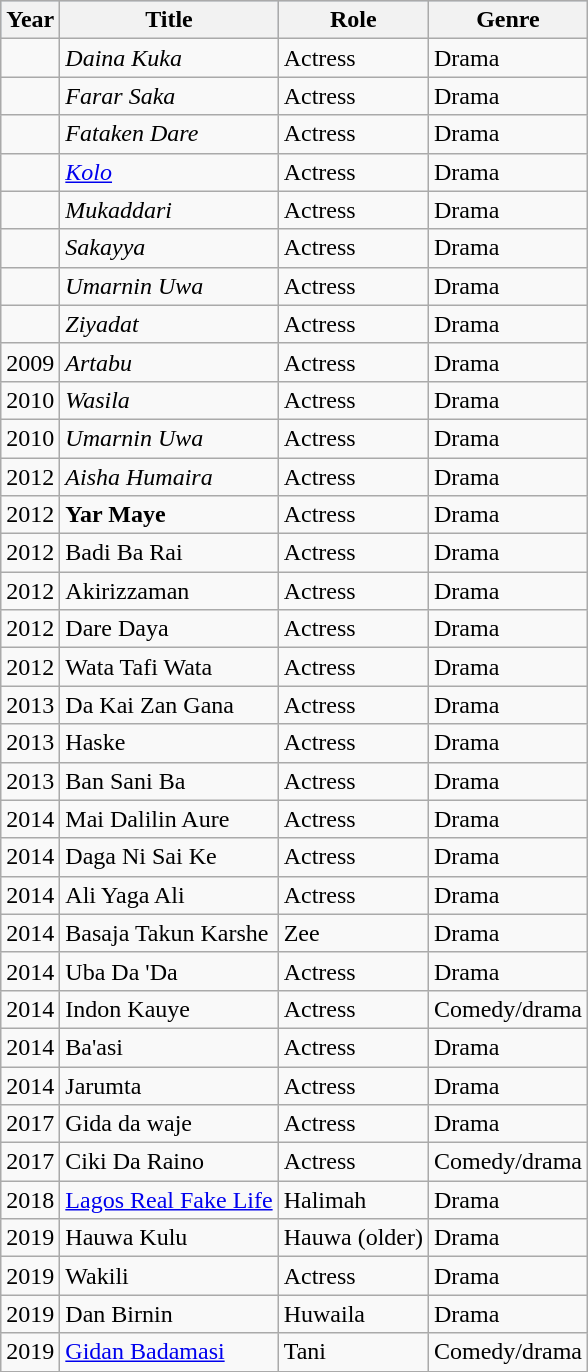<table class="wikitable">
<tr style="background:#b0c4de; text-align:center;">
<th>Year</th>
<th>Title</th>
<th>Role</th>
<th>Genre</th>
</tr>
<tr>
<td></td>
<td><em>Daina Kuka</em></td>
<td>Actress</td>
<td>Drama</td>
</tr>
<tr>
<td></td>
<td><em>Farar Saka</em></td>
<td>Actress</td>
<td>Drama</td>
</tr>
<tr>
<td></td>
<td><em>Fataken Dare</em></td>
<td>Actress</td>
<td>Drama</td>
</tr>
<tr>
<td></td>
<td><em><a href='#'>Kolo</a></em></td>
<td>Actress</td>
<td>Drama</td>
</tr>
<tr>
<td></td>
<td><em>Mukaddari</em></td>
<td>Actress</td>
<td>Drama</td>
</tr>
<tr>
<td></td>
<td><em>Sakayya</em></td>
<td>Actress</td>
<td>Drama</td>
</tr>
<tr>
<td></td>
<td><em>Umarnin Uwa</em></td>
<td>Actress</td>
<td>Drama</td>
</tr>
<tr>
<td></td>
<td><em>Ziyadat</em></td>
<td>Actress</td>
<td>Drama</td>
</tr>
<tr>
<td>2009</td>
<td><em>Artabu</em></td>
<td>Actress</td>
<td>Drama</td>
</tr>
<tr>
<td>2010</td>
<td><em>Wasila</em></td>
<td>Actress</td>
<td>Drama</td>
</tr>
<tr>
<td>2010</td>
<td><em>Umarnin Uwa</em></td>
<td>Actress</td>
<td>Drama</td>
</tr>
<tr>
<td>2012</td>
<td><em>Aisha Humaira</em></td>
<td>Actress</td>
<td>Drama</td>
</tr>
<tr>
<td>2012</td>
<td><strong>Yar Maye<em></td>
<td>Actress</td>
<td>Drama</td>
</tr>
<tr>
<td>2012</td>
<td></em>Badi Ba Rai<em></td>
<td>Actress</td>
<td>Drama</td>
</tr>
<tr>
<td>2012</td>
<td></em>Akirizzaman<em></td>
<td>Actress</td>
<td>Drama</td>
</tr>
<tr>
<td>2012</td>
<td></em>Dare Daya<em></td>
<td>Actress</td>
<td>Drama</td>
</tr>
<tr>
<td>2012</td>
<td></em>Wata Tafi Wata<em></td>
<td>Actress</td>
<td>Drama</td>
</tr>
<tr>
<td>2013</td>
<td></em>Da Kai Zan Gana<em></td>
<td>Actress</td>
<td>Drama</td>
</tr>
<tr>
<td>2013</td>
<td></em>Haske<em></td>
<td>Actress</td>
<td>Drama</td>
</tr>
<tr>
<td>2013</td>
<td></em>Ban Sani Ba<em></td>
<td>Actress</td>
<td>Drama</td>
</tr>
<tr>
<td>2014</td>
<td></em>Mai Dalilin Aure<em></td>
<td>Actress</td>
<td>Drama</td>
</tr>
<tr>
<td>2014</td>
<td></em>Daga Ni Sai Ke<em></td>
<td>Actress</td>
<td>Drama</td>
</tr>
<tr>
<td>2014</td>
<td></em>Ali Yaga Ali<em></td>
<td>Actress</td>
<td>Drama</td>
</tr>
<tr>
<td>2014</td>
<td></em>Basaja Takun Karshe<em></td>
<td>Zee</td>
<td>Drama</td>
</tr>
<tr>
<td>2014</td>
<td></em>Uba Da 'Da<em></td>
<td>Actress</td>
<td>Drama</td>
</tr>
<tr>
<td>2014</td>
<td></em>Indon Kauye<em></td>
<td>Actress</td>
<td>Comedy/drama</td>
</tr>
<tr>
<td>2014</td>
<td></em>Ba'asi<em></td>
<td>Actress</td>
<td>Drama</td>
</tr>
<tr>
<td>2014</td>
<td></em>Jarumta<em></td>
<td>Actress</td>
<td>Drama</td>
</tr>
<tr>
<td>2017</td>
<td></em>Gida da waje<em></td>
<td>Actress</td>
<td>Drama</td>
</tr>
<tr>
<td>2017</td>
<td></em>Ciki Da Raino<em></td>
<td>Actress</td>
<td>Comedy/drama</td>
</tr>
<tr>
<td>2018</td>
<td></em><a href='#'>Lagos Real Fake Life</a><em></td>
<td>Halimah</td>
<td>Drama</td>
</tr>
<tr>
<td>2019</td>
<td></em>Hauwa Kulu<em></td>
<td>Hauwa (older)</td>
<td>Drama</td>
</tr>
<tr>
<td>2019</td>
<td></em>Wakili<em></td>
<td>Actress</td>
<td>Drama</td>
</tr>
<tr>
<td>2019</td>
<td></em>Dan Birnin<em></td>
<td>Huwaila</td>
<td>Drama</td>
</tr>
<tr>
<td>2019</td>
<td></em><a href='#'>Gidan Badamasi</a><em></td>
<td>Tani</td>
<td>Comedy/drama</td>
</tr>
</table>
